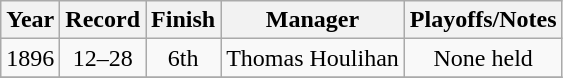<table class="wikitable" style="text-align:center">
<tr>
<th>Year</th>
<th>Record</th>
<th>Finish</th>
<th>Manager</th>
<th>Playoffs/Notes</th>
</tr>
<tr>
<td>1896</td>
<td>12–28</td>
<td>6th</td>
<td>Thomas Houlihan</td>
<td>None held</td>
</tr>
<tr>
</tr>
</table>
